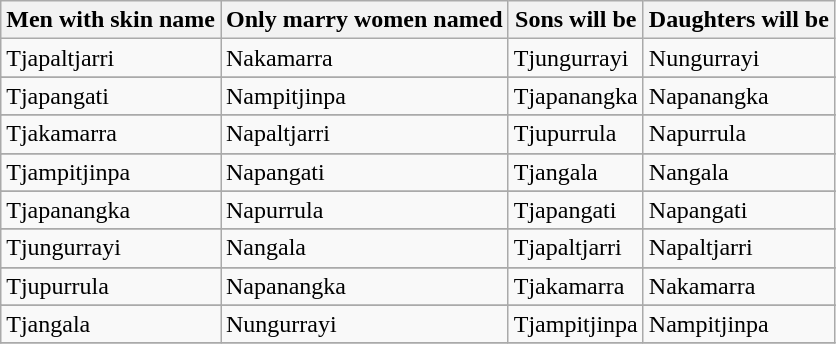<table class="wikitable sortable" style="margin-left:1em">
<tr>
<th>Men with skin name</th>
<th>Only marry women named</th>
<th>Sons will be</th>
<th>Daughters will be</th>
</tr>
<tr>
<td>Tjapaltjarri</td>
<td>Nakamarra</td>
<td>Tjungurrayi</td>
<td>Nungurrayi</td>
</tr>
<tr>
</tr>
<tr>
<td>Tjapangati</td>
<td>Nampitjinpa</td>
<td>Tjapanangka</td>
<td>Napanangka</td>
</tr>
<tr>
</tr>
<tr>
<td>Tjakamarra</td>
<td>Napaltjarri</td>
<td>Tjupurrula</td>
<td>Napurrula</td>
</tr>
<tr>
</tr>
<tr>
<td>Tjampitjinpa</td>
<td>Napangati</td>
<td>Tjangala</td>
<td>Nangala</td>
</tr>
<tr>
</tr>
<tr>
<td>Tjapanangka</td>
<td>Napurrula</td>
<td>Tjapangati</td>
<td>Napangati</td>
</tr>
<tr>
</tr>
<tr>
<td>Tjungurrayi</td>
<td>Nangala</td>
<td>Tjapaltjarri</td>
<td>Napaltjarri</td>
</tr>
<tr>
</tr>
<tr>
<td>Tjupurrula</td>
<td>Napanangka</td>
<td>Tjakamarra</td>
<td>Nakamarra</td>
</tr>
<tr>
</tr>
<tr>
<td>Tjangala</td>
<td>Nungurrayi</td>
<td>Tjampitjinpa</td>
<td>Nampitjinpa</td>
</tr>
<tr>
</tr>
</table>
